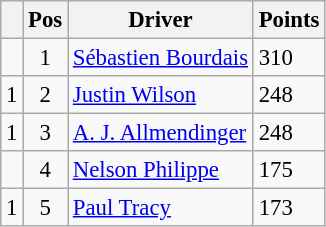<table class="wikitable" style="font-size: 95%;">
<tr>
<th></th>
<th>Pos</th>
<th>Driver</th>
<th>Points</th>
</tr>
<tr>
<td align="left"></td>
<td align="center">1</td>
<td> <a href='#'>Sébastien Bourdais</a></td>
<td align="left">310</td>
</tr>
<tr>
<td align="left"> 1</td>
<td align="center">2</td>
<td> <a href='#'>Justin Wilson</a></td>
<td align="left">248</td>
</tr>
<tr>
<td align="left"> 1</td>
<td align="center">3</td>
<td> <a href='#'>A. J. Allmendinger</a></td>
<td align="left">248</td>
</tr>
<tr>
<td align="left"></td>
<td align="center">4</td>
<td> <a href='#'>Nelson Philippe</a></td>
<td align="left">175</td>
</tr>
<tr>
<td align="left"> 1</td>
<td align="center">5</td>
<td> <a href='#'>Paul Tracy</a></td>
<td align="left">173</td>
</tr>
</table>
